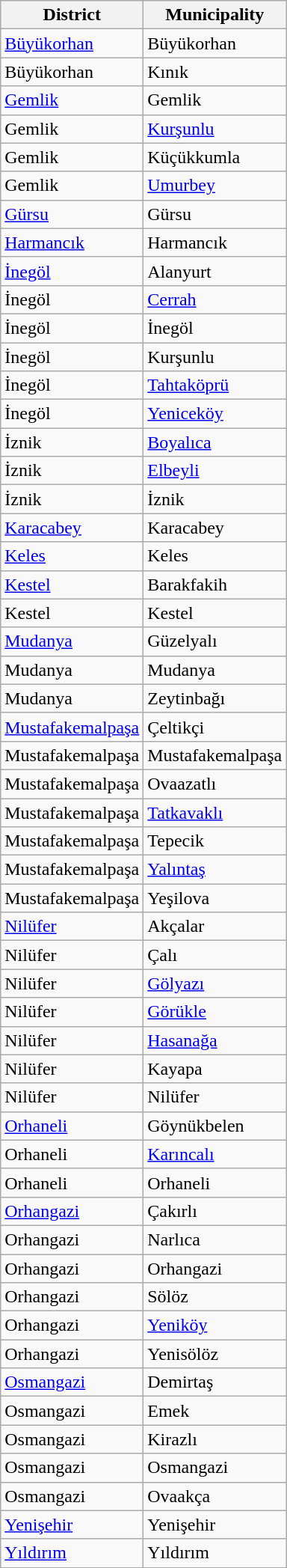<table class="sortable wikitable">
<tr>
<th>District</th>
<th>Municipality</th>
</tr>
<tr>
<td><a href='#'>Büyükorhan</a></td>
<td>Büyükorhan</td>
</tr>
<tr>
<td>Büyükorhan</td>
<td>Kınık</td>
</tr>
<tr>
<td><a href='#'>Gemlik</a></td>
<td>Gemlik</td>
</tr>
<tr>
<td>Gemlik</td>
<td><a href='#'>Kurşunlu</a></td>
</tr>
<tr>
<td>Gemlik</td>
<td>Küçükkumla</td>
</tr>
<tr>
<td>Gemlik</td>
<td><a href='#'>Umurbey</a></td>
</tr>
<tr>
<td><a href='#'>Gürsu</a></td>
<td>Gürsu</td>
</tr>
<tr>
<td><a href='#'>Harmancık</a></td>
<td>Harmancık</td>
</tr>
<tr>
<td><a href='#'>İnegöl</a></td>
<td>Alanyurt</td>
</tr>
<tr>
<td>İnegöl</td>
<td><a href='#'>Cerrah</a></td>
</tr>
<tr>
<td>İnegöl</td>
<td>İnegöl</td>
</tr>
<tr>
<td>İnegöl</td>
<td>Kurşunlu</td>
</tr>
<tr>
<td>İnegöl</td>
<td><a href='#'>Tahtaköprü</a></td>
</tr>
<tr>
<td>İnegöl</td>
<td><a href='#'>Yeniceköy</a></td>
</tr>
<tr>
<td>İznik</td>
<td><a href='#'>Boyalıca</a></td>
</tr>
<tr>
<td>İznik</td>
<td><a href='#'>Elbeyli</a></td>
</tr>
<tr>
<td>İznik</td>
<td>İznik</td>
</tr>
<tr>
<td><a href='#'>Karacabey</a></td>
<td>Karacabey</td>
</tr>
<tr>
<td><a href='#'>Keles</a></td>
<td>Keles</td>
</tr>
<tr>
<td><a href='#'>Kestel</a></td>
<td>Barakfakih</td>
</tr>
<tr>
<td>Kestel</td>
<td>Kestel</td>
</tr>
<tr>
<td><a href='#'>Mudanya</a></td>
<td>Güzelyalı</td>
</tr>
<tr>
<td>Mudanya</td>
<td>Mudanya</td>
</tr>
<tr>
<td>Mudanya</td>
<td>Zeytinbağı</td>
</tr>
<tr>
<td><a href='#'>Mustafakemalpaşa</a></td>
<td>Çeltikçi</td>
</tr>
<tr>
<td>Mustafakemalpaşa</td>
<td>Mustafakemalpaşa</td>
</tr>
<tr>
<td>Mustafakemalpaşa</td>
<td>Ovaazatlı</td>
</tr>
<tr>
<td>Mustafakemalpaşa</td>
<td><a href='#'>Tatkavaklı</a></td>
</tr>
<tr>
<td>Mustafakemalpaşa</td>
<td>Tepecik</td>
</tr>
<tr>
<td>Mustafakemalpaşa</td>
<td><a href='#'>Yalıntaş</a></td>
</tr>
<tr>
<td>Mustafakemalpaşa</td>
<td>Yeşilova</td>
</tr>
<tr>
<td><a href='#'>Nilüfer</a></td>
<td>Akçalar</td>
</tr>
<tr>
<td>Nilüfer</td>
<td>Çalı</td>
</tr>
<tr>
<td>Nilüfer</td>
<td><a href='#'>Gölyazı</a></td>
</tr>
<tr>
<td>Nilüfer</td>
<td><a href='#'>Görükle</a></td>
</tr>
<tr>
<td>Nilüfer</td>
<td><a href='#'>Hasanağa</a></td>
</tr>
<tr>
<td>Nilüfer</td>
<td>Kayapa</td>
</tr>
<tr>
<td>Nilüfer</td>
<td>Nilüfer</td>
</tr>
<tr>
<td><a href='#'>Orhaneli</a></td>
<td>Göynükbelen</td>
</tr>
<tr>
<td>Orhaneli</td>
<td><a href='#'>Karıncalı</a></td>
</tr>
<tr>
<td>Orhaneli</td>
<td>Orhaneli</td>
</tr>
<tr>
<td><a href='#'>Orhangazi</a></td>
<td>Çakırlı</td>
</tr>
<tr>
<td>Orhangazi</td>
<td>Narlıca</td>
</tr>
<tr>
<td>Orhangazi</td>
<td>Orhangazi</td>
</tr>
<tr>
<td>Orhangazi</td>
<td>Sölöz</td>
</tr>
<tr>
<td>Orhangazi</td>
<td><a href='#'>Yeniköy</a></td>
</tr>
<tr>
<td>Orhangazi</td>
<td>Yenisölöz</td>
</tr>
<tr>
<td><a href='#'>Osmangazi</a></td>
<td>Demirtaş</td>
</tr>
<tr>
<td>Osmangazi</td>
<td>Emek</td>
</tr>
<tr>
<td>Osmangazi</td>
<td>Kirazlı</td>
</tr>
<tr>
<td>Osmangazi</td>
<td>Osmangazi</td>
</tr>
<tr>
<td>Osmangazi</td>
<td>Ovaakça</td>
</tr>
<tr>
<td><a href='#'>Yenişehir</a></td>
<td>Yenişehir</td>
</tr>
<tr>
<td><a href='#'>Yıldırım</a></td>
<td>Yıldırım</td>
</tr>
</table>
